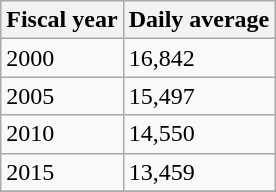<table class="wikitable">
<tr>
<th>Fiscal year</th>
<th>Daily average</th>
</tr>
<tr>
<td>2000</td>
<td>16,842</td>
</tr>
<tr>
<td>2005</td>
<td>15,497</td>
</tr>
<tr>
<td>2010</td>
<td>14,550</td>
</tr>
<tr>
<td>2015</td>
<td>13,459</td>
</tr>
<tr>
</tr>
</table>
